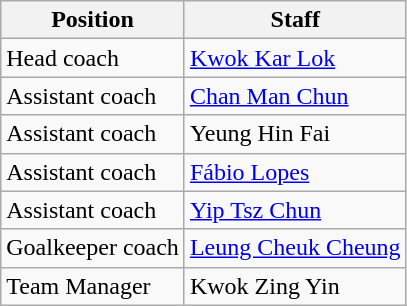<table class="wikitable">
<tr>
<th>Position</th>
<th>Staff</th>
</tr>
<tr>
<td>Head coach</td>
<td> <a href='#'>Kwok Kar Lok</a></td>
</tr>
<tr>
<td>Assistant coach</td>
<td> <a href='#'>Chan Man Chun</a></td>
</tr>
<tr>
<td>Assistant coach</td>
<td> Yeung Hin Fai</td>
</tr>
<tr>
<td>Assistant coach</td>
<td> <a href='#'>Fábio Lopes</a></td>
</tr>
<tr>
<td>Assistant coach</td>
<td> <a href='#'>Yip Tsz Chun</a></td>
</tr>
<tr>
<td>Goalkeeper coach</td>
<td> <a href='#'>Leung Cheuk Cheung</a></td>
</tr>
<tr>
<td>Team Manager</td>
<td> Kwok Zing Yin</td>
</tr>
</table>
